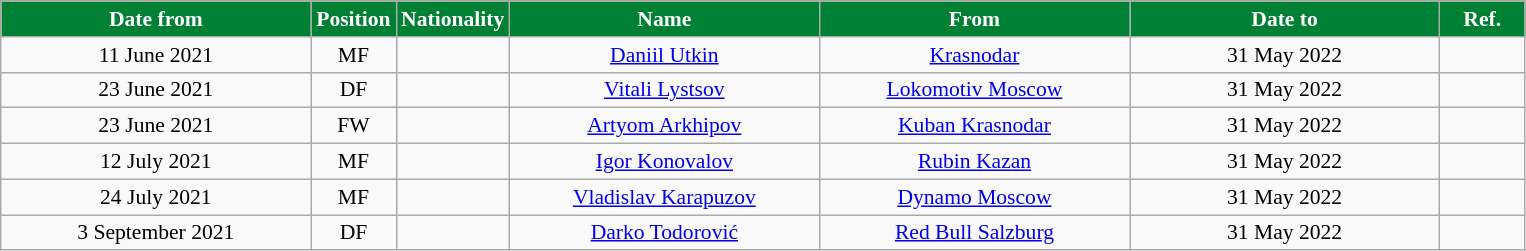<table class="wikitable" style="text-align:center; font-size:90%; ">
<tr>
<th style="background:#008033; color:white; width:200px;">Date from</th>
<th style="background:#008033; color:white; width:50px;">Position</th>
<th style="background:#008033; color:white; width:50px;">Nationality</th>
<th style="background:#008033; color:white; width:200px;">Name</th>
<th style="background:#008033; color:white; width:200px;">From</th>
<th style="background:#008033; color:white; width:200px;">Date to</th>
<th style="background:#008033; color:white; width:50px;">Ref.</th>
</tr>
<tr>
<td>11 June 2021</td>
<td>MF</td>
<td></td>
<td><a href='#'>Daniil Utkin</a></td>
<td><a href='#'>Krasnodar</a></td>
<td>31 May 2022</td>
<td></td>
</tr>
<tr>
<td>23 June 2021</td>
<td>DF</td>
<td></td>
<td><a href='#'>Vitali Lystsov</a></td>
<td><a href='#'>Lokomotiv Moscow</a></td>
<td>31 May 2022</td>
<td></td>
</tr>
<tr>
<td>23 June 2021</td>
<td>FW</td>
<td></td>
<td><a href='#'>Artyom Arkhipov</a></td>
<td><a href='#'>Kuban Krasnodar</a></td>
<td>31 May 2022</td>
<td></td>
</tr>
<tr>
<td>12 July 2021</td>
<td>MF</td>
<td></td>
<td><a href='#'>Igor Konovalov</a></td>
<td><a href='#'>Rubin Kazan</a></td>
<td>31 May 2022</td>
<td></td>
</tr>
<tr>
<td>24 July 2021</td>
<td>MF</td>
<td></td>
<td><a href='#'>Vladislav Karapuzov</a></td>
<td><a href='#'>Dynamo Moscow</a></td>
<td>31 May 2022</td>
<td></td>
</tr>
<tr>
<td>3 September 2021</td>
<td>DF</td>
<td></td>
<td><a href='#'>Darko Todorović</a></td>
<td><a href='#'>Red Bull Salzburg</a></td>
<td>31 May 2022</td>
<td></td>
</tr>
</table>
